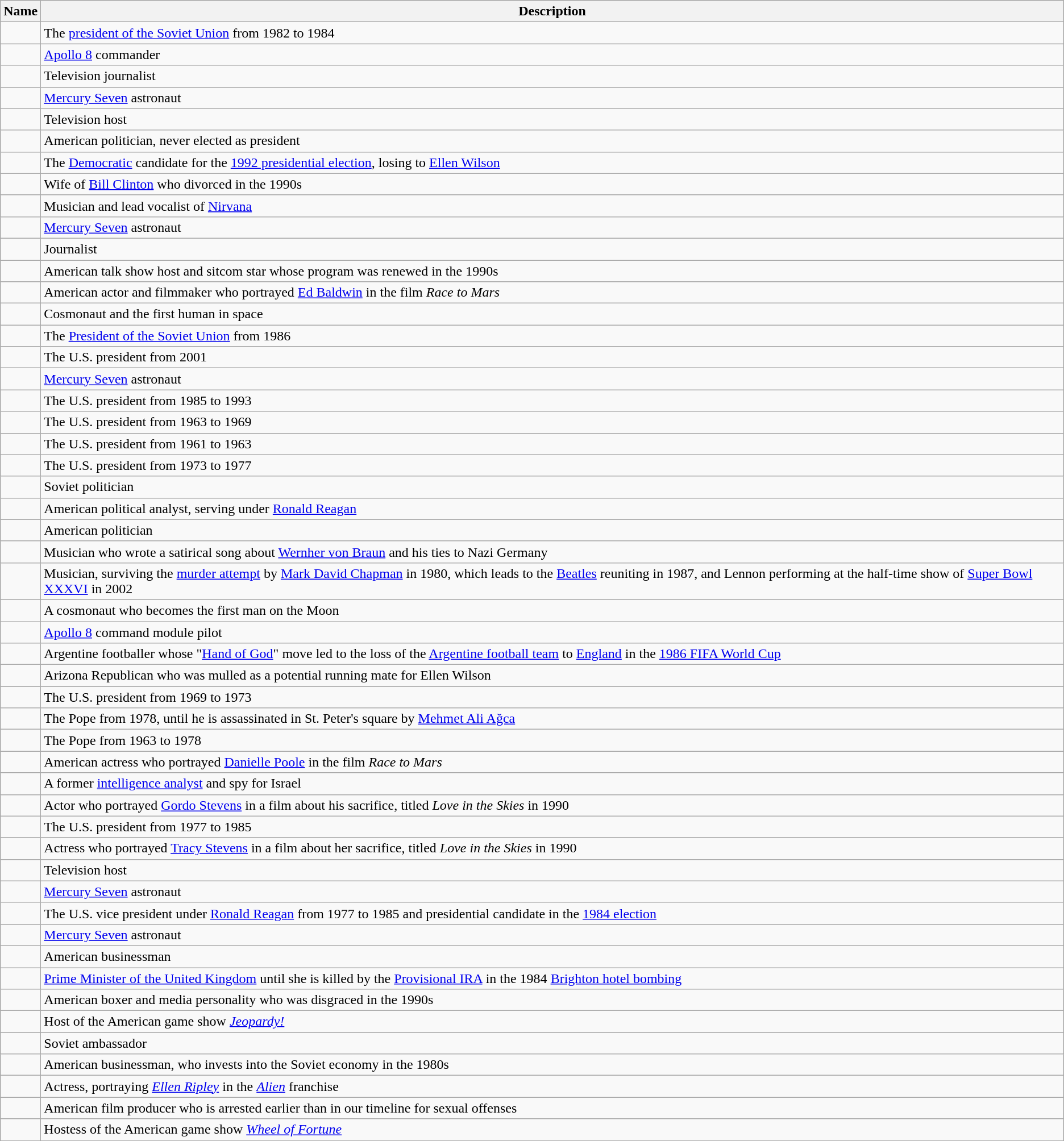<table class="sortable wikitable collapsible">
<tr>
<th style="width:auto;">Name</th>
<th style="width:auto;">Description</th>
</tr>
<tr>
<td scope=row></td>
<td>The <a href='#'>president of the Soviet Union</a> from 1982 to 1984</td>
</tr>
<tr>
<td scope=row></td>
<td><a href='#'>Apollo 8</a> commander</td>
</tr>
<tr>
<td scope=row></td>
<td>Television journalist</td>
</tr>
<tr>
<td scope=row></td>
<td><a href='#'>Mercury Seven</a> astronaut</td>
</tr>
<tr>
<td scope=row></td>
<td>Television host</td>
</tr>
<tr>
<td scope=row></td>
<td>American politician, never elected as president</td>
</tr>
<tr>
<td scope=row></td>
<td>The <a href='#'>Democratic</a> candidate for the <a href='#'>1992 presidential election</a>, losing to <a href='#'>Ellen Wilson</a></td>
</tr>
<tr>
<td scope=row></td>
<td>Wife of <a href='#'>Bill Clinton</a> who divorced in the 1990s</td>
</tr>
<tr>
<td scope=row></td>
<td>Musician and lead vocalist of <a href='#'>Nirvana</a></td>
</tr>
<tr>
<td scope=row></td>
<td><a href='#'>Mercury Seven</a> astronaut</td>
</tr>
<tr>
<td scope=row></td>
<td>Journalist</td>
</tr>
<tr>
<td scope=row></td>
<td>American talk show host and sitcom star whose program was renewed in the 1990s</td>
</tr>
<tr>
<td scope=row></td>
<td>American actor and filmmaker who portrayed <a href='#'>Ed Baldwin</a> in the film <em>Race to Mars</em></td>
</tr>
<tr>
<td scope=row></td>
<td>Cosmonaut and the first human in space</td>
</tr>
<tr>
<td scope=row></td>
<td>The <a href='#'>President of the Soviet Union</a> from 1986</td>
</tr>
<tr>
<td scope=row></td>
<td>The U.S. president from 2001</td>
</tr>
<tr>
<td scope=row></td>
<td><a href='#'>Mercury Seven</a> astronaut</td>
</tr>
<tr>
<td scope=row></td>
<td>The U.S. president from 1985 to 1993</td>
</tr>
<tr>
<td scope=row></td>
<td>The U.S. president from 1963 to 1969</td>
</tr>
<tr>
<td scope=row></td>
<td>The U.S. president from 1961 to 1963</td>
</tr>
<tr>
<td scope=row></td>
<td>The U.S. president from 1973 to 1977</td>
</tr>
<tr>
<td scope=row></td>
<td>Soviet politician</td>
</tr>
<tr>
<td scope=row></td>
<td>American political analyst, serving under <a href='#'>Ronald Reagan</a></td>
</tr>
<tr>
<td scope=row></td>
<td>American politician</td>
</tr>
<tr>
<td scope=row></td>
<td>Musician who wrote a satirical song about <a href='#'>Wernher von Braun</a> and his ties to Nazi Germany</td>
</tr>
<tr>
<td scope=row></td>
<td>Musician, surviving the <a href='#'>murder attempt</a> by <a href='#'>Mark David Chapman</a> in 1980, which leads to the <a href='#'>Beatles</a> reuniting in 1987, and Lennon performing at the half-time show of <a href='#'>Super Bowl XXXVI</a> in 2002</td>
</tr>
<tr>
<td scope=row></td>
<td>A cosmonaut who becomes the first man on the Moon</td>
</tr>
<tr>
<td scope=row></td>
<td><a href='#'>Apollo 8</a> command module pilot</td>
</tr>
<tr>
<td scope=row></td>
<td>Argentine footballer whose "<a href='#'>Hand of God</a>" move led to the loss of the <a href='#'>Argentine football team</a> to <a href='#'>England</a> in the <a href='#'>1986 FIFA World Cup</a></td>
</tr>
<tr>
<td scope=row></td>
<td>Arizona Republican who was mulled as a potential running mate for Ellen Wilson</td>
</tr>
<tr>
<td scope=row></td>
<td>The U.S. president from 1969 to 1973</td>
</tr>
<tr>
<td scope=row></td>
<td>The Pope from 1978, until he is assassinated in St. Peter's square by <a href='#'>Mehmet Ali Ağca</a></td>
</tr>
<tr>
<td scope=row></td>
<td>The Pope from 1963 to 1978</td>
</tr>
<tr>
<td scope=row></td>
<td>American actress who portrayed <a href='#'>Danielle Poole</a> in the film <em>Race to Mars</em></td>
</tr>
<tr>
<td scope=row></td>
<td>A former <a href='#'>intelligence analyst</a> and spy for Israel</td>
</tr>
<tr>
<td scope=row></td>
<td>Actor who portrayed <a href='#'>Gordo Stevens</a> in a film about his sacrifice, titled <em>Love in the Skies</em> in 1990</td>
</tr>
<tr>
<td scope=row></td>
<td>The U.S. president from 1977 to 1985</td>
</tr>
<tr>
<td scope=row></td>
<td>Actress who portrayed <a href='#'>Tracy Stevens</a> in a film about her sacrifice, titled <em>Love in the Skies</em> in 1990</td>
</tr>
<tr>
<td scope=row></td>
<td>Television host</td>
</tr>
<tr>
<td scope=row></td>
<td><a href='#'>Mercury Seven</a> astronaut</td>
</tr>
<tr>
<td scope=row></td>
<td>The U.S. vice president under <a href='#'>Ronald Reagan</a> from 1977 to 1985 and presidential candidate in the <a href='#'>1984 election</a></td>
</tr>
<tr>
<td scope=row></td>
<td><a href='#'>Mercury Seven</a> astronaut</td>
</tr>
<tr>
<td scope=row></td>
<td>American businessman</td>
</tr>
<tr>
<td scope=row></td>
<td><a href='#'>Prime Minister of the United Kingdom</a> until she is killed by the <a href='#'>Provisional IRA</a> in the 1984 <a href='#'>Brighton hotel bombing</a></td>
</tr>
<tr>
<td scope=row></td>
<td>American boxer and media personality who was disgraced in the 1990s</td>
</tr>
<tr>
<td scope=row></td>
<td>Host of the American game show <em><a href='#'>Jeopardy!</a></em></td>
</tr>
<tr>
<td scope=row></td>
<td>Soviet ambassador</td>
</tr>
<tr>
<td scope=row></td>
<td>American businessman, who invests into the Soviet economy in the 1980s</td>
</tr>
<tr>
<td scope=row></td>
<td>Actress, portraying <em><a href='#'>Ellen Ripley</a></em> in the <em><a href='#'>Alien</a></em> franchise</td>
</tr>
<tr>
<td scope=row></td>
<td>American film producer who is arrested earlier than in our timeline for sexual offenses</td>
</tr>
<tr>
<td scope=row></td>
<td>Hostess of the American game show <em><a href='#'>Wheel of Fortune</a></em></td>
</tr>
<tr>
</tr>
</table>
